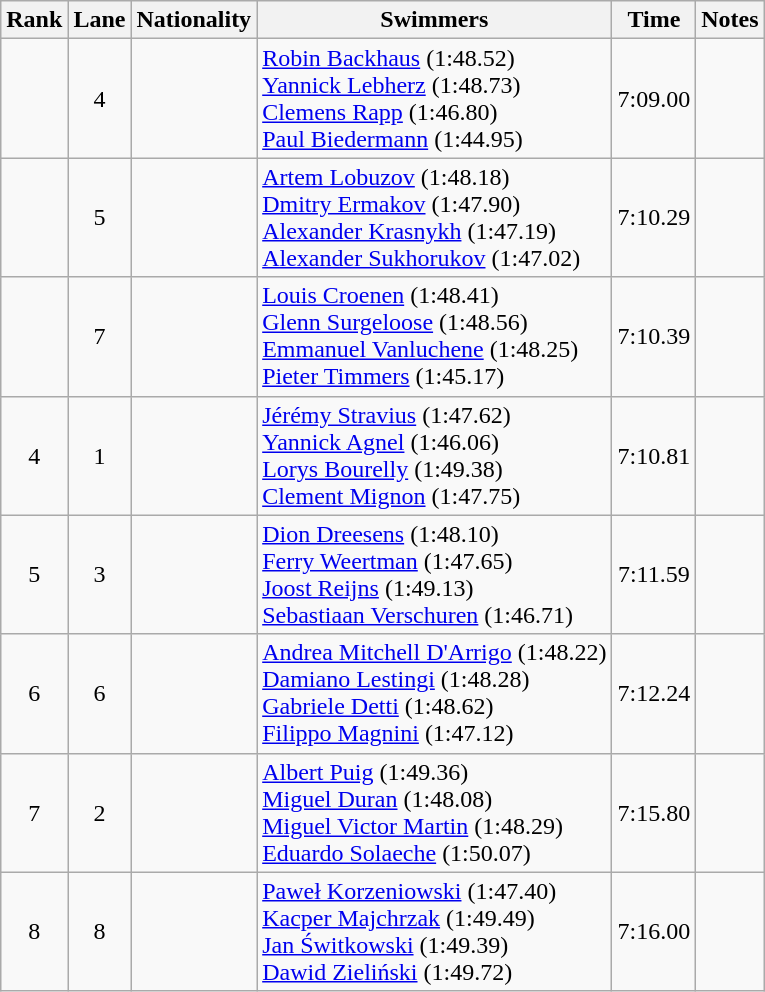<table class="wikitable sortable" style="text-align:center">
<tr>
<th>Rank</th>
<th>Lane</th>
<th>Nationality</th>
<th>Swimmers</th>
<th>Time</th>
<th>Notes</th>
</tr>
<tr>
<td></td>
<td>4</td>
<td align=left></td>
<td align=left><a href='#'>Robin Backhaus</a> (1:48.52)<br><a href='#'>Yannick Lebherz</a> (1:48.73)<br><a href='#'>Clemens Rapp</a> (1:46.80)<br><a href='#'>Paul Biedermann</a> (1:44.95)</td>
<td>7:09.00</td>
<td></td>
</tr>
<tr>
<td></td>
<td>5</td>
<td align=left></td>
<td align=left><a href='#'>Artem Lobuzov</a> (1:48.18)<br><a href='#'>Dmitry Ermakov</a> (1:47.90)<br><a href='#'>Alexander Krasnykh</a> (1:47.19)<br><a href='#'>Alexander Sukhorukov</a> (1:47.02)</td>
<td>7:10.29</td>
<td></td>
</tr>
<tr>
<td></td>
<td>7</td>
<td align=left></td>
<td align=left><a href='#'>Louis Croenen</a> (1:48.41)<br><a href='#'>Glenn Surgeloose</a> (1:48.56)<br><a href='#'>Emmanuel Vanluchene</a> (1:48.25)<br><a href='#'>Pieter Timmers</a> (1:45.17)</td>
<td>7:10.39</td>
<td></td>
</tr>
<tr>
<td>4</td>
<td>1</td>
<td align=left></td>
<td align=left><a href='#'>Jérémy Stravius</a> (1:47.62)<br><a href='#'>Yannick Agnel</a> (1:46.06)<br><a href='#'>Lorys Bourelly</a> (1:49.38)<br><a href='#'>Clement Mignon</a> (1:47.75)</td>
<td>7:10.81</td>
<td></td>
</tr>
<tr>
<td>5</td>
<td>3</td>
<td align=left></td>
<td align=left><a href='#'>Dion Dreesens</a> (1:48.10)<br><a href='#'>Ferry Weertman</a> (1:47.65)<br><a href='#'>Joost Reijns</a> (1:49.13)<br><a href='#'>Sebastiaan Verschuren</a> (1:46.71)</td>
<td>7:11.59</td>
<td></td>
</tr>
<tr>
<td>6</td>
<td>6</td>
<td align=left></td>
<td align=left><a href='#'>Andrea Mitchell D'Arrigo</a> (1:48.22)<br><a href='#'>Damiano Lestingi</a> (1:48.28)<br><a href='#'>Gabriele Detti</a> (1:48.62)<br><a href='#'>Filippo Magnini</a> (1:47.12)</td>
<td>7:12.24</td>
<td></td>
</tr>
<tr>
<td>7</td>
<td>2</td>
<td align=left></td>
<td align=left><a href='#'>Albert Puig</a> (1:49.36)<br><a href='#'>Miguel Duran</a> (1:48.08)<br><a href='#'>Miguel Victor Martin</a> (1:48.29)<br><a href='#'>Eduardo Solaeche</a> (1:50.07)</td>
<td>7:15.80</td>
<td></td>
</tr>
<tr>
<td>8</td>
<td>8</td>
<td align=left></td>
<td align=left><a href='#'>Paweł Korzeniowski</a> (1:47.40)<br><a href='#'>Kacper Majchrzak</a> (1:49.49)<br><a href='#'>Jan Świtkowski</a> (1:49.39)<br><a href='#'>Dawid Zieliński</a> (1:49.72)</td>
<td>7:16.00</td>
<td></td>
</tr>
</table>
